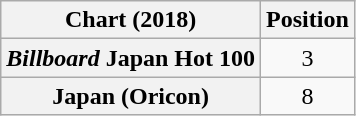<table class="wikitable plainrowheaders">
<tr>
<th align="center">Chart (2018)</th>
<th align="center">Position</th>
</tr>
<tr>
<th scope="row"><em>Billboard</em> Japan Hot 100</th>
<td align="center">3</td>
</tr>
<tr>
<th scope="row">Japan (Oricon)</th>
<td align="center">8</td>
</tr>
</table>
